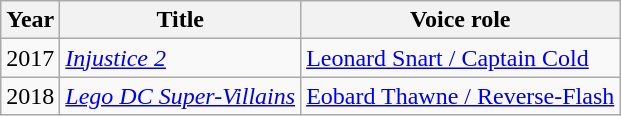<table class="wikitable sortable">
<tr>
<th>Year</th>
<th>Title</th>
<th>Voice role</th>
</tr>
<tr>
<td>2017</td>
<td><em><a href='#'>Injustice 2</a></em></td>
<td><a href='#'>Leonard Snart / Captain Cold</a></td>
</tr>
<tr>
<td>2018</td>
<td><em><a href='#'>Lego DC Super-Villains</a></em></td>
<td><a href='#'>Eobard Thawne / Reverse-Flash</a></td>
</tr>
</table>
